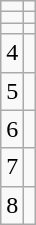<table class="wikitable">
<tr>
<td></td>
<td></td>
</tr>
<tr>
<td></td>
<td></td>
</tr>
<tr>
<td></td>
<td></td>
</tr>
<tr>
<td>4</td>
<td></td>
</tr>
<tr>
<td>5</td>
<td></td>
</tr>
<tr>
<td>6</td>
<td></td>
</tr>
<tr>
<td>7</td>
<td></td>
</tr>
<tr>
<td>8</td>
<td></td>
</tr>
</table>
